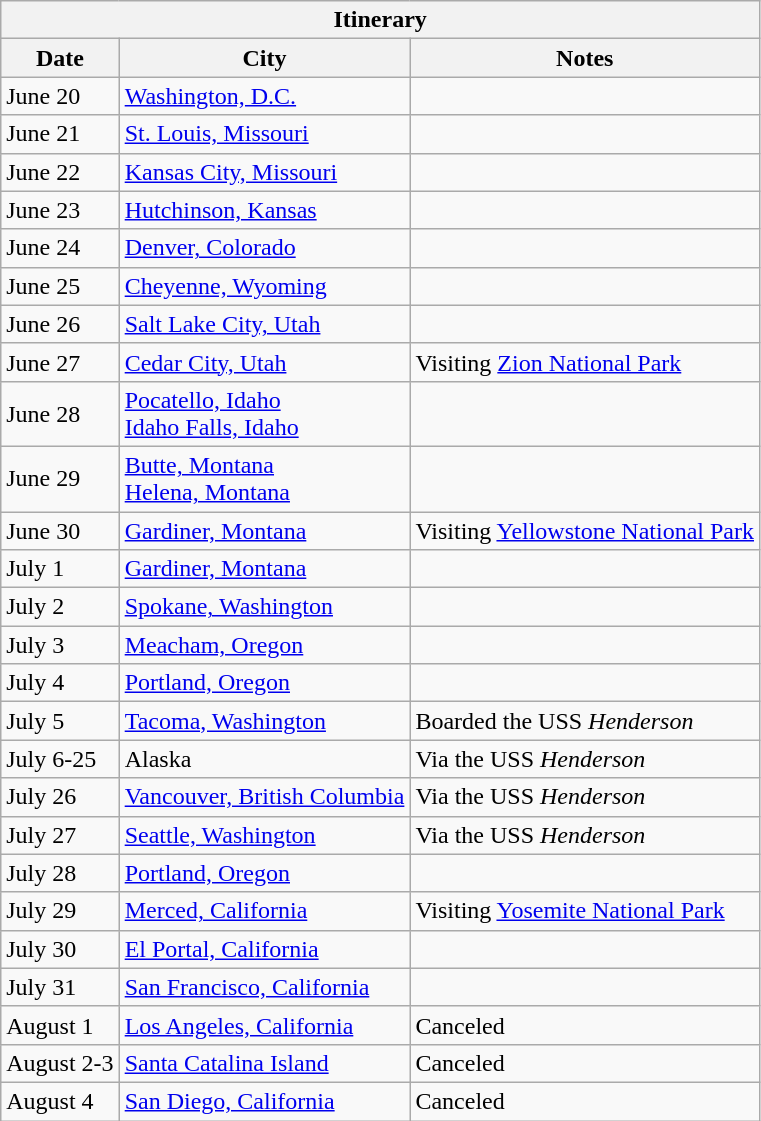<table class="wikitable">
<tr>
<th colspan="3">Itinerary</th>
</tr>
<tr>
<th>Date</th>
<th>City</th>
<th>Notes</th>
</tr>
<tr>
<td>June 20</td>
<td><a href='#'>Washington, D.C.</a></td>
<td></td>
</tr>
<tr>
<td>June 21</td>
<td><a href='#'>St. Louis, Missouri</a></td>
<td></td>
</tr>
<tr>
<td>June 22</td>
<td><a href='#'>Kansas City, Missouri</a></td>
<td></td>
</tr>
<tr>
<td>June 23</td>
<td><a href='#'>Hutchinson, Kansas</a></td>
<td></td>
</tr>
<tr>
<td>June 24</td>
<td><a href='#'>Denver, Colorado</a></td>
<td></td>
</tr>
<tr>
<td>June 25</td>
<td><a href='#'>Cheyenne, Wyoming</a></td>
<td></td>
</tr>
<tr>
<td>June 26</td>
<td><a href='#'>Salt Lake City, Utah</a></td>
<td></td>
</tr>
<tr>
<td>June 27</td>
<td><a href='#'>Cedar City, Utah</a></td>
<td>Visiting <a href='#'>Zion National Park</a></td>
</tr>
<tr>
<td>June 28</td>
<td><a href='#'>Pocatello, Idaho</a><br><a href='#'>Idaho Falls, Idaho</a></td>
<td></td>
</tr>
<tr>
<td>June 29</td>
<td><a href='#'>Butte, Montana</a><br><a href='#'>Helena, Montana</a></td>
<td></td>
</tr>
<tr>
<td>June 30</td>
<td><a href='#'>Gardiner, Montana</a></td>
<td>Visiting <a href='#'>Yellowstone National Park</a></td>
</tr>
<tr>
<td>July 1</td>
<td><a href='#'>Gardiner, Montana</a></td>
<td></td>
</tr>
<tr>
<td>July 2</td>
<td><a href='#'>Spokane, Washington</a></td>
<td></td>
</tr>
<tr>
<td>July 3</td>
<td><a href='#'>Meacham, Oregon</a></td>
<td></td>
</tr>
<tr>
<td>July 4</td>
<td><a href='#'>Portland, Oregon</a></td>
<td></td>
</tr>
<tr>
<td>July 5</td>
<td><a href='#'>Tacoma, Washington</a></td>
<td>Boarded the USS <em>Henderson</em></td>
</tr>
<tr>
<td>July 6-25</td>
<td>Alaska</td>
<td>Via the USS <em>Henderson</em></td>
</tr>
<tr>
<td>July 26</td>
<td><a href='#'>Vancouver, British Columbia</a></td>
<td>Via the USS <em>Henderson</em></td>
</tr>
<tr>
<td>July 27</td>
<td><a href='#'>Seattle, Washington</a></td>
<td>Via the USS <em>Henderson</em></td>
</tr>
<tr>
<td>July 28</td>
<td><a href='#'>Portland, Oregon</a></td>
<td></td>
</tr>
<tr>
<td>July 29</td>
<td><a href='#'>Merced, California</a></td>
<td>Visiting <a href='#'>Yosemite National Park</a></td>
</tr>
<tr>
<td>July 30</td>
<td><a href='#'>El Portal, California</a></td>
<td></td>
</tr>
<tr>
<td>July 31</td>
<td><a href='#'>San Francisco, California</a></td>
<td></td>
</tr>
<tr>
<td>August 1</td>
<td><a href='#'>Los Angeles, California</a></td>
<td>Canceled</td>
</tr>
<tr>
<td>August 2-3</td>
<td><a href='#'>Santa Catalina Island</a></td>
<td>Canceled</td>
</tr>
<tr>
<td>August 4</td>
<td><a href='#'>San Diego, California</a></td>
<td>Canceled</td>
</tr>
</table>
